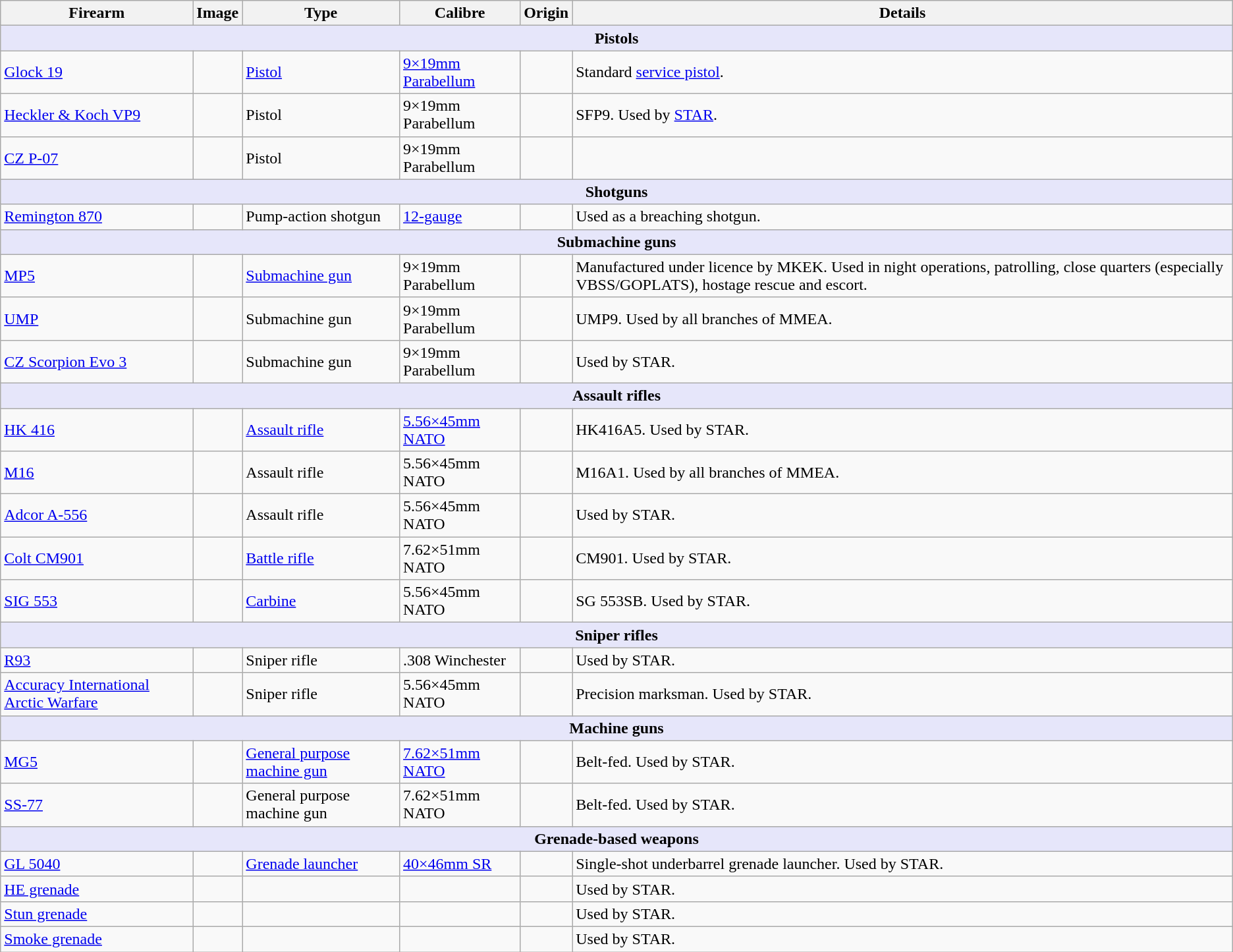<table class="wikitable">
<tr>
<th>Firearm</th>
<th>Image</th>
<th>Type</th>
<th>Calibre</th>
<th>Origin</th>
<th>Details</th>
</tr>
<tr>
<th colspan="7" style="background: lavender;">Pistols</th>
</tr>
<tr>
<td><a href='#'>Glock 19</a></td>
<td></td>
<td><a href='#'>Pistol</a></td>
<td><a href='#'>9×19mm Parabellum</a></td>
<td></td>
<td>Standard <a href='#'>service pistol</a>.</td>
</tr>
<tr>
<td><a href='#'>Heckler & Koch VP9</a></td>
<td></td>
<td>Pistol</td>
<td>9×19mm Parabellum</td>
<td></td>
<td>SFP9. Used by <a href='#'>STAR</a>.</td>
</tr>
<tr>
<td><a href='#'>CZ P-07</a></td>
<td></td>
<td>Pistol</td>
<td>9×19mm Parabellum</td>
<td></td>
<td></td>
</tr>
<tr>
<th colspan="7" style="background: lavender;">Shotguns</th>
</tr>
<tr>
<td><a href='#'>Remington 870</a></td>
<td></td>
<td>Pump-action shotgun</td>
<td><a href='#'>12-gauge</a></td>
<td></td>
<td>Used as a breaching shotgun.</td>
</tr>
<tr>
<th colspan="7" style="background: lavender;">Submachine guns</th>
</tr>
<tr>
<td><a href='#'>MP5</a></td>
<td></td>
<td><a href='#'>Submachine gun</a></td>
<td>9×19mm Parabellum</td>
<td> <br> </td>
<td>Manufactured under licence by MKEK. Used in night operations, patrolling, close quarters (especially VBSS/GOPLATS), hostage rescue and escort.</td>
</tr>
<tr>
<td><a href='#'>UMP</a></td>
<td></td>
<td>Submachine gun</td>
<td>9×19mm Parabellum</td>
<td></td>
<td>UMP9. Used by all branches of MMEA.</td>
</tr>
<tr>
<td><a href='#'>CZ Scorpion Evo 3</a></td>
<td></td>
<td>Submachine gun</td>
<td>9×19mm Parabellum</td>
<td></td>
<td>Used by STAR.</td>
</tr>
<tr>
<th colspan="7" style="background: lavender;">Assault rifles</th>
</tr>
<tr>
<td><a href='#'>HK 416</a></td>
<td></td>
<td><a href='#'>Assault rifle</a></td>
<td><a href='#'>5.56×45mm NATO</a></td>
<td></td>
<td>HK416A5. Used by STAR.</td>
</tr>
<tr>
<td><a href='#'>M16</a></td>
<td></td>
<td>Assault rifle</td>
<td>5.56×45mm NATO</td>
<td></td>
<td>M16A1. Used by all branches of MMEA.</td>
</tr>
<tr>
<td><a href='#'>Adcor A-556</a></td>
<td></td>
<td>Assault rifle</td>
<td>5.56×45mm NATO</td>
<td></td>
<td>Used by STAR.</td>
</tr>
<tr>
<td><a href='#'>Colt CM901</a></td>
<td></td>
<td><a href='#'>Battle rifle</a></td>
<td>7.62×51mm NATO</td>
<td></td>
<td>CM901. Used by STAR.</td>
</tr>
<tr>
<td><a href='#'>SIG 553</a></td>
<td></td>
<td><a href='#'>Carbine</a></td>
<td>5.56×45mm NATO</td>
<td></td>
<td>SG 553SB. Used by STAR.</td>
</tr>
<tr>
<th colspan="7" style="background: lavender;">Sniper rifles</th>
</tr>
<tr>
<td><a href='#'>R93</a></td>
<td></td>
<td>Sniper rifle</td>
<td>.308 Winchester</td>
<td></td>
<td>Used by STAR.</td>
</tr>
<tr>
<td><a href='#'>Accuracy International Arctic Warfare</a></td>
<td></td>
<td>Sniper rifle</td>
<td>5.56×45mm NATO</td>
<td></td>
<td>Precision marksman. Used by STAR.</td>
</tr>
<tr>
<th colspan="7" style="background: lavender;">Machine guns</th>
</tr>
<tr>
<td><a href='#'>MG5</a></td>
<td></td>
<td><a href='#'>General purpose machine gun</a></td>
<td><a href='#'>7.62×51mm NATO</a></td>
<td></td>
<td>Belt-fed. Used by STAR.</td>
</tr>
<tr>
<td><a href='#'>SS-77</a></td>
<td></td>
<td>General purpose machine gun</td>
<td>7.62×51mm NATO</td>
<td></td>
<td>Belt-fed. Used by STAR.</td>
</tr>
<tr>
<th colspan="7" style="background: lavender;">Grenade-based weapons</th>
</tr>
<tr>
<td><a href='#'>GL 5040</a></td>
<td></td>
<td><a href='#'>Grenade launcher</a></td>
<td><a href='#'>40×46mm SR</a></td>
<td></td>
<td>Single-shot underbarrel grenade launcher. Used by STAR.</td>
</tr>
<tr>
<td><a href='#'>HE grenade</a></td>
<td></td>
<td></td>
<td></td>
<td></td>
<td>Used by STAR.</td>
</tr>
<tr>
<td><a href='#'>Stun grenade</a></td>
<td></td>
<td></td>
<td></td>
<td></td>
<td>Used by STAR.</td>
</tr>
<tr>
<td><a href='#'>Smoke grenade</a></td>
<td></td>
<td></td>
<td></td>
<td></td>
<td>Used by STAR.</td>
</tr>
</table>
